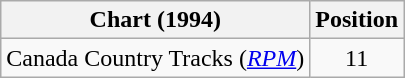<table class="wikitable sortable">
<tr>
<th scope="col">Chart (1994)</th>
<th scope="col">Position</th>
</tr>
<tr>
<td>Canada Country Tracks (<em><a href='#'>RPM</a></em>)</td>
<td align="center">11</td>
</tr>
</table>
